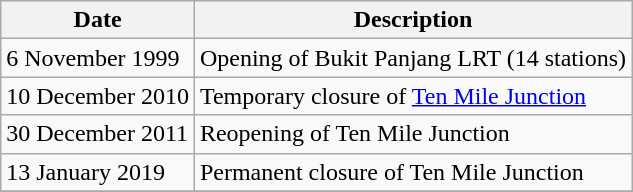<table class="wikitable">
<tr>
<th>Date</th>
<th>Description</th>
</tr>
<tr>
<td>6 November 1999</td>
<td>Opening of Bukit Panjang LRT (14 stations)</td>
</tr>
<tr>
<td>10 December 2010</td>
<td>Temporary closure of <a href='#'>Ten Mile Junction</a></td>
</tr>
<tr>
<td>30 December 2011</td>
<td>Reopening of Ten Mile Junction</td>
</tr>
<tr>
<td>13 January 2019</td>
<td>Permanent closure of Ten Mile Junction</td>
</tr>
<tr>
</tr>
</table>
